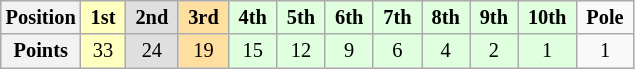<table class="wikitable" style="font-size:85%; text-align:center">
<tr>
<th>Position</th>
<td style="background:#FFFFBF;"> <strong>1st</strong> </td>
<td style="background:#DFDFDF;"> <strong>2nd</strong> </td>
<td style="background:#FFDF9F;"> <strong>3rd</strong> </td>
<td style="background:#DFFFDF;"> <strong>4th</strong> </td>
<td style="background:#DFFFDF;"> <strong>5th</strong> </td>
<td style="background:#DFFFDF;"> <strong>6th</strong> </td>
<td style="background:#DFFFDF;"> <strong>7th</strong> </td>
<td style="background:#DFFFDF;"> <strong>8th</strong> </td>
<td style="background:#DFFFDF;"> <strong>9th</strong> </td>
<td style="background:#DFFFDF;"> <strong>10th</strong> </td>
<td> <strong>Pole</strong> </td>
</tr>
<tr>
<th>Points</th>
<td style="background:#FFFFBF;">33</td>
<td style="background:#DFDFDF;">24</td>
<td style="background:#FFDF9F;">19</td>
<td style="background:#DFFFDF;">15</td>
<td style="background:#DFFFDF;">12</td>
<td style="background:#DFFFDF;">9</td>
<td style="background:#DFFFDF;">6</td>
<td style="background:#DFFFDF;">4</td>
<td style="background:#DFFFDF;">2</td>
<td style="background:#DFFFDF;">1</td>
<td>1</td>
</tr>
</table>
